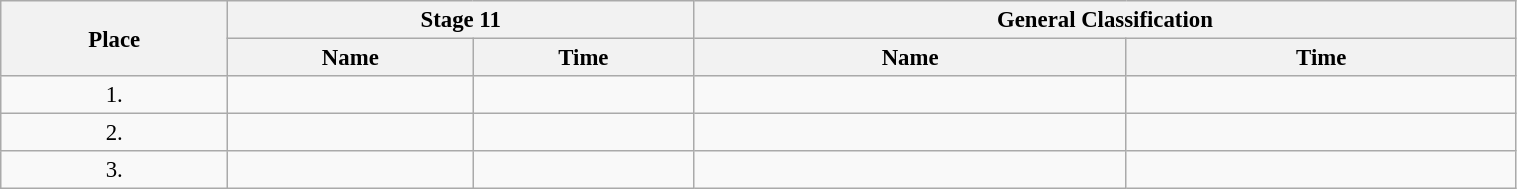<table class=wikitable style="font-size:95%" width="80%">
<tr>
<th rowspan="2">Place</th>
<th colspan="2">Stage 11</th>
<th colspan="2">General Classification</th>
</tr>
<tr>
<th>Name</th>
<th>Time</th>
<th>Name</th>
<th>Time</th>
</tr>
<tr>
<td align="center">1.</td>
<td></td>
<td></td>
<td></td>
<td></td>
</tr>
<tr>
<td align="center">2.</td>
<td></td>
<td></td>
<td></td>
<td></td>
</tr>
<tr>
<td align="center">3.</td>
<td></td>
<td></td>
<td></td>
<td></td>
</tr>
</table>
